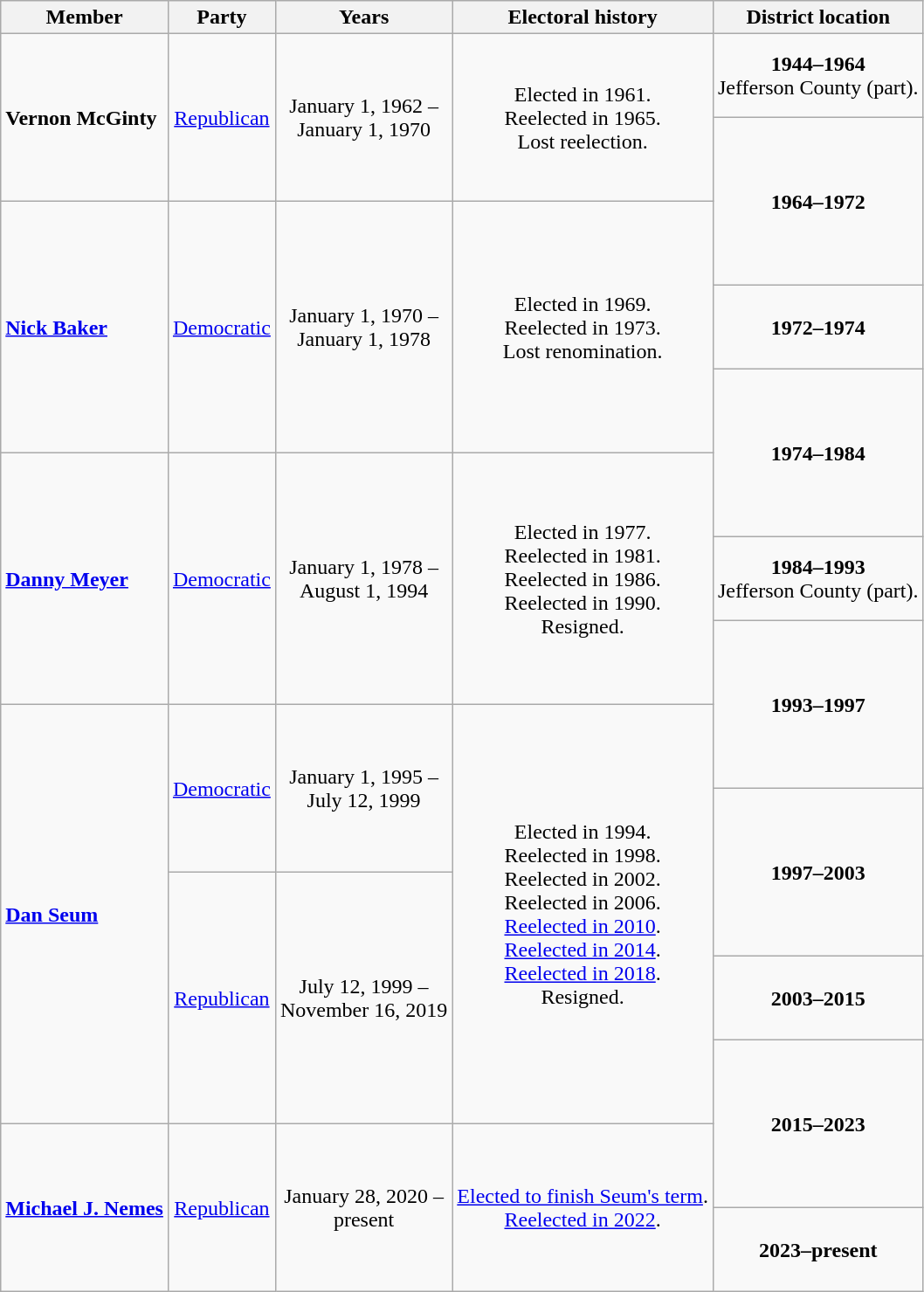<table class=wikitable style="text-align:center">
<tr>
<th>Member</th>
<th>Party</th>
<th>Years</th>
<th>Electoral history</th>
<th>District location</th>
</tr>
<tr style="height:4em">
<td rowspan=2 align=left><strong>Vernon McGinty</strong><br></td>
<td rowspan=2 ><a href='#'>Republican</a></td>
<td rowspan=2 nowrap>January 1, 1962 –<br>January 1, 1970</td>
<td rowspan=2>Elected in 1961.<br>Reelected in 1965.<br>Lost reelection.</td>
<td><strong>1944–1964</strong><br>Jefferson County (part).</td>
</tr>
<tr style="height:4em">
<td rowspan=2><strong>1964–1972</strong><br></td>
</tr>
<tr style="height:4em">
<td rowspan=3 align=left><strong><a href='#'>Nick Baker</a></strong><br></td>
<td rowspan=3 ><a href='#'>Democratic</a></td>
<td rowspan=3 nowrap>January 1, 1970 –<br>January 1, 1978</td>
<td rowspan=3>Elected in 1969.<br>Reelected in 1973.<br>Lost renomination.</td>
</tr>
<tr style="height:4em">
<td><strong>1972–1974</strong><br></td>
</tr>
<tr style="height:4em">
<td rowspan=2><strong>1974–1984</strong><br></td>
</tr>
<tr style="height:4em">
<td rowspan=3 align=left><strong><a href='#'>Danny Meyer</a></strong><br></td>
<td rowspan=3 ><a href='#'>Democratic</a></td>
<td rowspan=3 nowrap>January 1, 1978 –<br>August 1, 1994</td>
<td rowspan=3>Elected in 1977.<br>Reelected in 1981.<br>Reelected in 1986.<br>Reelected in 1990.<br>Resigned.</td>
</tr>
<tr style="height:4em">
<td><strong>1984–1993</strong><br>Jefferson County (part).</td>
</tr>
<tr style="height:4em">
<td rowspan=2><strong>1993–1997</strong><br></td>
</tr>
<tr style="height:4em">
<td rowspan=5 align=left><strong><a href='#'>Dan Seum</a></strong><br></td>
<td rowspan=2 ><a href='#'>Democratic</a></td>
<td rowspan=2 nowrap>January 1, 1995 –<br>July 12, 1999</td>
<td rowspan=5>Elected in 1994.<br>Reelected in 1998.<br>Reelected in 2002.<br>Reelected in 2006.<br><a href='#'>Reelected in 2010</a>.<br><a href='#'>Reelected in 2014</a>.<br><a href='#'>Reelected in 2018</a>.<br>Resigned.</td>
</tr>
<tr style="height:4em">
<td rowspan=2><strong>1997–2003</strong><br></td>
</tr>
<tr style="height:4em">
<td rowspan=3 ><a href='#'>Republican</a></td>
<td rowspan=3 nowrap>July 12, 1999 –<br>November 16, 2019</td>
</tr>
<tr style="height:4em">
<td><strong>2003–2015</strong><br></td>
</tr>
<tr style="height:4em">
<td rowspan=2><strong>2015–2023</strong><br></td>
</tr>
<tr style="height:4em">
<td rowspan=2 align=left><strong><a href='#'>Michael J. Nemes</a></strong><br></td>
<td rowspan=2 ><a href='#'>Republican</a></td>
<td rowspan=2 nowrap>January 28, 2020 –<br>present</td>
<td rowspan=2><a href='#'>Elected to finish Seum's term</a>.<br><a href='#'>Reelected in 2022</a>.</td>
</tr>
<tr style="height:4em">
<td><strong>2023–present</strong><br></td>
</tr>
</table>
